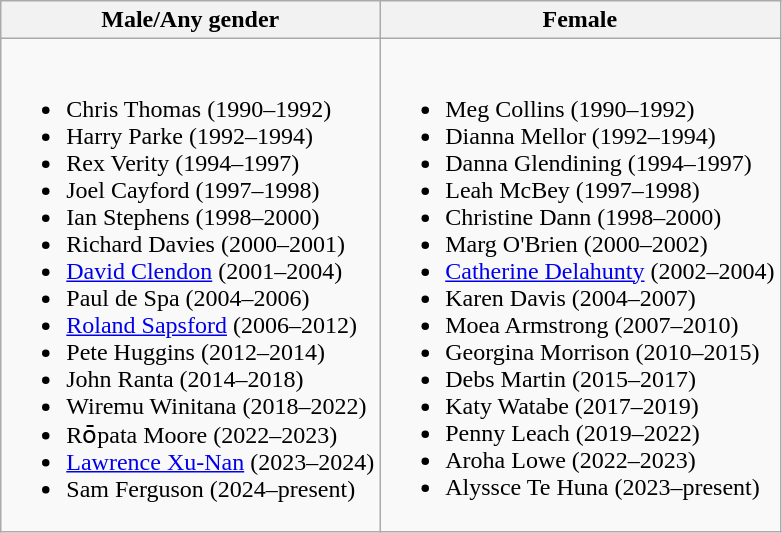<table class=wikitable>
<tr>
<th>Male/Any gender</th>
<th>Female</th>
</tr>
<tr>
<td style="vertical-align:top;"><br><ul><li>Chris Thomas (1990–1992)</li><li>Harry Parke (1992–1994)</li><li>Rex Verity (1994–1997)</li><li>Joel Cayford (1997–1998)</li><li>Ian Stephens (1998–2000)</li><li>Richard Davies (2000–2001)</li><li><a href='#'>David Clendon</a> (2001–2004)</li><li>Paul de Spa (2004–2006)</li><li><a href='#'>Roland Sapsford</a> (2006–2012)</li><li>Pete Huggins (2012–2014)</li><li>John Ranta (2014–2018)</li><li>Wiremu Winitana (2018–2022)</li><li>Rо̄pata Moore (2022–2023)</li><li><a href='#'>Lawrence Xu-Nan</a> (2023–2024)</li><li>Sam Ferguson (2024–present)</li></ul></td>
<td style="vertical-align:top;"><br><ul><li>Meg Collins (1990–1992)</li><li>Dianna Mellor (1992–1994)</li><li>Danna Glendining (1994–1997)</li><li>Leah McBey (1997–1998)</li><li>Christine Dann (1998–2000)</li><li>Marg O'Brien (2000–2002)</li><li><a href='#'>Catherine Delahunty</a> (2002–2004)</li><li>Karen Davis (2004–2007)</li><li>Moea Armstrong (2007–2010)</li><li>Georgina Morrison (2010–2015)</li><li>Debs Martin (2015–2017)</li><li>Katy Watabe (2017–2019)</li><li>Penny Leach (2019–2022)</li><li>Aroha Lowe (2022–2023)</li><li>Alyssce Te Huna (2023–present)</li></ul></td>
</tr>
</table>
